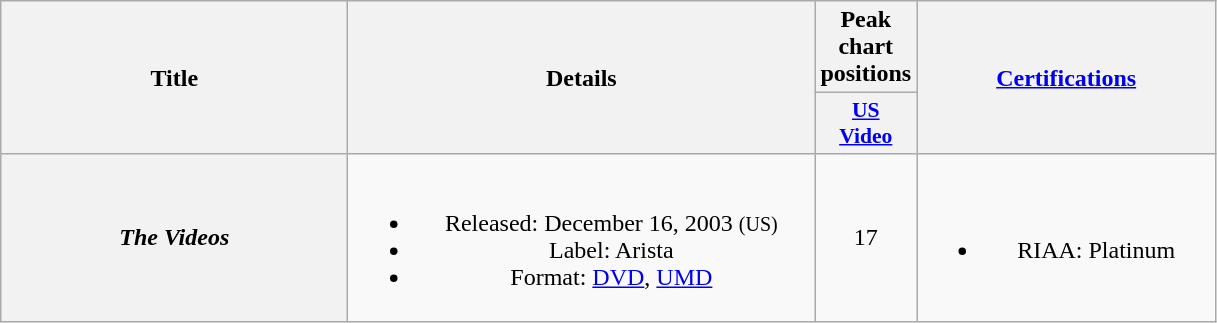<table class="wikitable plainrowheaders" style="text-align:center;">
<tr>
<th scope="col" rowspan="2" style="width:14em;">Title</th>
<th scope="col" rowspan="2" style="width:19em;">Details</th>
<th scope="col" colspan="1">Peak chart positions</th>
<th scope="col" rowspan="2" style="width:12em;"><a href='#'>Certifications</a></th>
</tr>
<tr>
<th style="width:3em;font-size:90%;"><a href='#'>US<br>Video</a><br></th>
</tr>
<tr>
<th scope="row"><em>The Videos</em></th>
<td><br><ul><li>Released: December 16, 2003 <small>(US)</small></li><li>Label: Arista</li><li>Format: <a href='#'>DVD</a>, <a href='#'>UMD</a></li></ul></td>
<td>17</td>
<td><br><ul><li>RIAA: Platinum</li></ul></td>
</tr>
</table>
